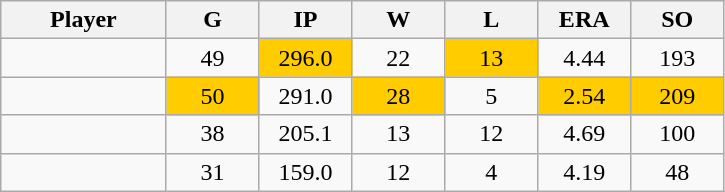<table class="wikitable sortable">
<tr>
<th bgcolor="#DDDDFF" width="16%">Player</th>
<th bgcolor="#DDDDFF" width="9%">G</th>
<th bgcolor="#DDDDFF" width="9%">IP</th>
<th bgcolor="#DDDDFF" width="9%">W</th>
<th bgcolor="#DDDDFF" width="9%">L</th>
<th bgcolor="#DDDDFF" width="9%">ERA</th>
<th bgcolor="#DDDDFF" width="9%">SO</th>
</tr>
<tr align="center">
<td></td>
<td>49</td>
<td bgcolor=#ffcc00>296.0</td>
<td>22</td>
<td bgcolor=#ffcc00>13</td>
<td>4.44</td>
<td>193</td>
</tr>
<tr align=center>
<td></td>
<td bgcolor=#ffcc00>50</td>
<td>291.0</td>
<td bgcolor=#ffcc00>28</td>
<td>5</td>
<td bgcolor=#ffcc00>2.54</td>
<td bgcolor=#ffcc00>209</td>
</tr>
<tr align="center">
<td></td>
<td>38</td>
<td>205.1</td>
<td>13</td>
<td>12</td>
<td>4.69</td>
<td>100</td>
</tr>
<tr align="center">
<td></td>
<td>31</td>
<td>159.0</td>
<td>12</td>
<td>4</td>
<td>4.19</td>
<td>48</td>
</tr>
</table>
